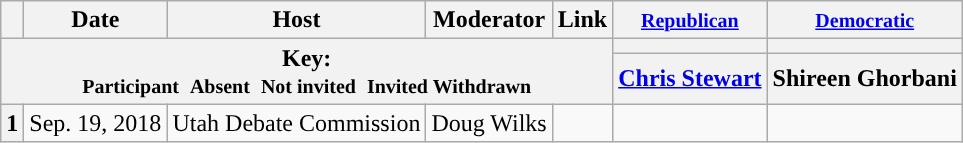<table class="wikitable" style="text-align:center;">
<tr>
<th scope="col"></th>
<th scope="col">Date</th>
<th scope="col">Host</th>
<th scope="col">Moderator</th>
<th scope="col">Link</th>
<th scope="col"><small><a href='#'>Republican</a></small></th>
<th scope="col"><small><a href='#'>Democratic</a></small></th>
</tr>
<tr>
<th colspan="5" rowspan="2">Key:<br> <small>Participant </small>  <small>Absent </small>  <small>Not invited </small>  <small>Invited  Withdrawn</small></th>
<th scope="col" style="background:"></th>
<th scope="col" style="background:"></th>
</tr>
<tr>
<th scope="col"><a href='#'>Chris Stewart</a></th>
<th scope="col">Shireen Ghorbani</th>
</tr>
<tr>
<th>1</th>
<td style="white-space:nowrap;">Sep. 19, 2018</td>
<td style="white-space:nowrap;">Utah Debate Commission</td>
<td style="white-space:nowrap;">Doug Wilks</td>
<td style="white-space:nowrap;"></td>
<td></td>
<td></td>
</tr>
</table>
